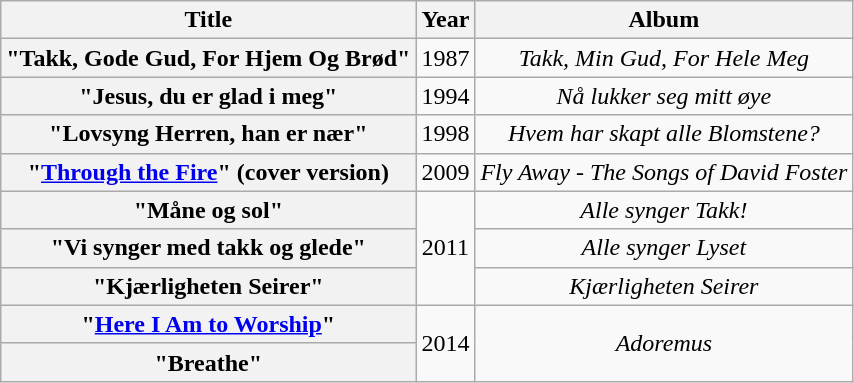<table class="wikitable plainrowheaders" style="text-align:center">
<tr>
<th scope="col">Title</th>
<th scope="col">Year</th>
<th scope="col">Album</th>
</tr>
<tr>
<th scope="row">"Takk, Gode Gud, For Hjem Og Brød"<br></th>
<td>1987</td>
<td><em>Takk, Min Gud, For Hele Meg</em></td>
</tr>
<tr>
<th scope="row">"Jesus, du er glad i meg"</th>
<td>1994</td>
<td><em>Nå lukker seg mitt øye</em></td>
</tr>
<tr>
<th scope="row">"Lovsyng Herren, han er nær"<br></th>
<td>1998</td>
<td><em>Hvem har skapt alle Blomstene?</em></td>
</tr>
<tr>
<th scope="row">"<a href='#'>Through the Fire</a>" (cover version)</th>
<td>2009</td>
<td><em>Fly Away - The Songs of David Foster</em></td>
</tr>
<tr>
<th scope="row">"Måne og sol"</th>
<td rowspan=3>2011</td>
<td><em>Alle synger Takk!</em></td>
</tr>
<tr>
<th scope="row">"Vi synger med takk og glede"</th>
<td><em>Alle synger Lyset</em></td>
</tr>
<tr>
<th scope="row">"Kjærligheten Seirer"</th>
<td><em>Kjærligheten Seirer</em></td>
</tr>
<tr>
<th scope="row">"<a href='#'>Here I Am to Worship</a>"</th>
<td rowspan=2>2014</td>
<td rowspan="2"><em>Adoremus</em></td>
</tr>
<tr>
<th scope="row">"Breathe"</th>
</tr>
</table>
